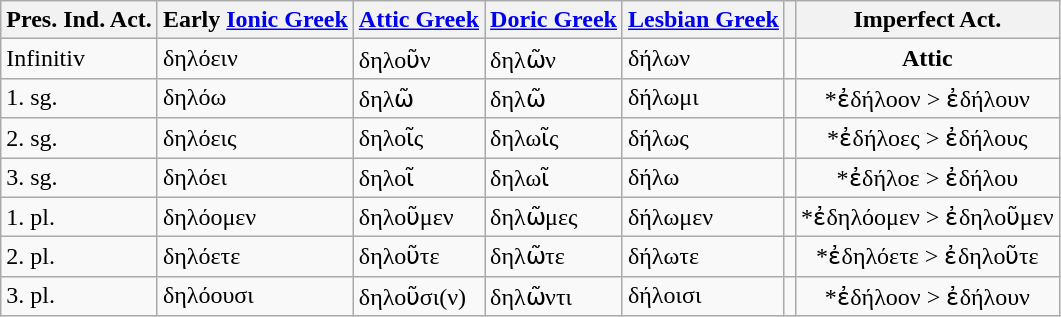<table class="wikitable">
<tr>
<th>Pres. Ind. Act.</th>
<th>Early <a href='#'>Ionic Greek</a></th>
<th><a href='#'>Attic Greek</a></th>
<th><a href='#'>Doric Greek</a></th>
<th><a href='#'>Lesbian Greek</a></th>
<th></th>
<th>Imperfect Act.</th>
</tr>
<tr>
<td>Infinitiv</td>
<td>δηλόειν</td>
<td>δηλοῦν</td>
<td>δηλῶν</td>
<td>δήλων</td>
<td></td>
<td style="text-align:center"><strong>Attic</strong></td>
</tr>
<tr>
<td>1. sg.</td>
<td>δηλόω</td>
<td>δηλῶ</td>
<td>δηλῶ</td>
<td>δήλωμι</td>
<td></td>
<td style="text-align:center">*ἐδήλοον > ἐδήλουν</td>
</tr>
<tr>
<td>2. sg.</td>
<td>δηλόεις</td>
<td>δηλοῖς</td>
<td>δηλωῖς</td>
<td>δήλως</td>
<td></td>
<td style="text-align:center">*ἐδήλοες > ἐδήλους</td>
</tr>
<tr>
<td>3. sg.</td>
<td>δηλόει</td>
<td>δηλοῖ</td>
<td>δηλωῖ</td>
<td>δήλω</td>
<td></td>
<td style="text-align:center">*ἐδήλοε > ἐδήλου</td>
</tr>
<tr>
<td>1. pl.</td>
<td>δηλόομεν</td>
<td>δηλοῦμεν</td>
<td>δηλῶμες</td>
<td>δήλωμεν</td>
<td></td>
<td style="text-align:center">*ἐδηλόομεν > ἐδηλοῦμεν</td>
</tr>
<tr>
<td>2. pl.</td>
<td>δηλόετε</td>
<td>δηλοῦτε</td>
<td>δηλῶτε</td>
<td>δήλωτε</td>
<td></td>
<td style="text-align:center">*ἐδηλόετε > ἐδηλοῦτε</td>
</tr>
<tr>
<td>3. pl.</td>
<td>δηλόουσι</td>
<td>δηλοῦσι(ν)</td>
<td>δηλῶντι</td>
<td>δήλοισι</td>
<td></td>
<td style="text-align:center">*ἐδήλοον > ἐδήλουν</td>
</tr>
</table>
